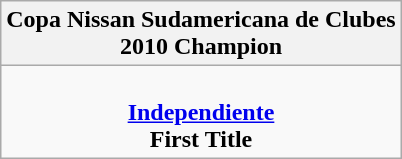<table class="wikitable" style="text-align: center; margin: 0 auto;">
<tr>
<th>Copa Nissan Sudamericana de Clubes<br>2010 Champion</th>
</tr>
<tr>
<td><br><strong><a href='#'>Independiente</a></strong><br><strong>First Title</strong></td>
</tr>
</table>
